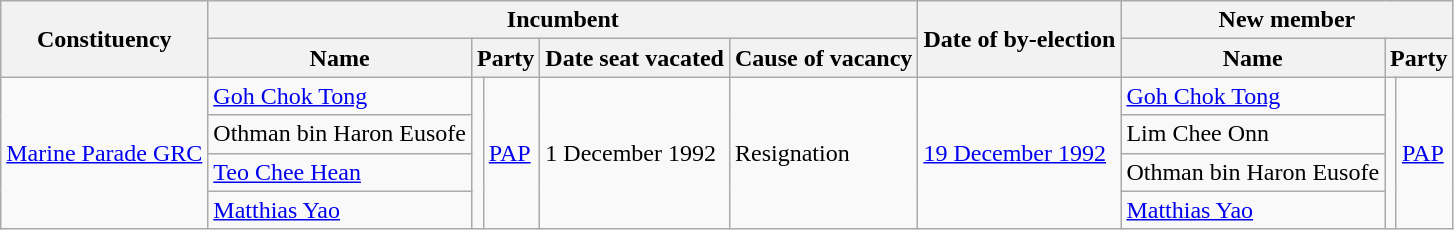<table class="wikitable" border="1">
<tr>
<th rowspan="2">Constituency</th>
<th colspan="5">Incumbent</th>
<th rowspan="2">Date of by-election</th>
<th colspan="3">New member</th>
</tr>
<tr>
<th>Name</th>
<th colspan="2">Party</th>
<th>Date seat vacated</th>
<th>Cause of vacancy</th>
<th>Name</th>
<th colspan="2">Party</th>
</tr>
<tr>
<td rowspan="4"><a href='#'>Marine Parade GRC</a></td>
<td><a href='#'>Goh Chok Tong</a></td>
<td rowspan="4" bgcolor=></td>
<td rowspan="4"><a href='#'>PAP</a></td>
<td rowspan="4">1 December 1992</td>
<td rowspan="4">Resignation</td>
<td rowspan="4"><a href='#'>19 December 1992</a></td>
<td><a href='#'>Goh Chok Tong</a></td>
<td rowspan="4" bgcolor=></td>
<td rowspan="4"><a href='#'>PAP</a></td>
</tr>
<tr>
<td>Othman bin Haron Eusofe</td>
<td>Lim Chee Onn</td>
</tr>
<tr>
<td><a href='#'>Teo Chee Hean</a></td>
<td>Othman bin Haron Eusofe</td>
</tr>
<tr>
<td><a href='#'>Matthias Yao</a></td>
<td><a href='#'>Matthias Yao</a></td>
</tr>
</table>
